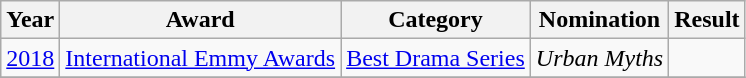<table class="wikitable">
<tr>
<th>Year</th>
<th>Award</th>
<th>Category</th>
<th>Nomination</th>
<th>Result</th>
</tr>
<tr>
<td><a href='#'>2018</a></td>
<td><a href='#'>International Emmy Awards</a></td>
<td><a href='#'>Best Drama Series</a></td>
<td><em>Urban Myths</em></td>
<td></td>
</tr>
<tr>
</tr>
</table>
